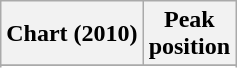<table class="wikitable sortable">
<tr>
<th>Chart (2010)</th>
<th>Peak<br>position</th>
</tr>
<tr>
</tr>
<tr>
</tr>
<tr>
</tr>
<tr>
</tr>
<tr>
</tr>
<tr>
</tr>
<tr>
</tr>
</table>
